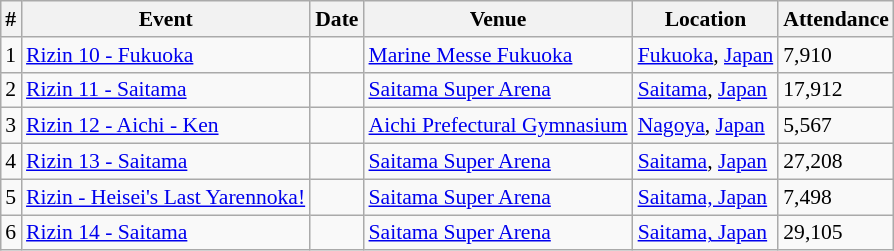<table class="sortable wikitable succession-box" style="margin:1.0em auto; font-size:90%;">
<tr>
<th scope="col">#</th>
<th scope="col">Event</th>
<th scope="col">Date</th>
<th scope="col">Venue</th>
<th scope="col">Location</th>
<th scope="col">Attendance</th>
</tr>
<tr>
<td align=center>1</td>
<td><a href='#'>Rizin  10 - Fukuoka</a></td>
<td></td>
<td><a href='#'>Marine Messe Fukuoka</a></td>
<td> <a href='#'>Fukuoka</a>, <a href='#'>Japan</a></td>
<td>7,910</td>
</tr>
<tr>
<td align=center>2</td>
<td><a href='#'>Rizin 11 - Saitama</a></td>
<td></td>
<td><a href='#'>Saitama Super Arena</a></td>
<td> <a href='#'>Saitama</a>, <a href='#'>Japan</a></td>
<td>17,912</td>
</tr>
<tr>
<td align=center>3</td>
<td><a href='#'>Rizin 12 - Aichi - Ken</a></td>
<td></td>
<td><a href='#'>Aichi Prefectural Gymnasium</a></td>
<td> <a href='#'>Nagoya</a>, <a href='#'>Japan</a></td>
<td>5,567</td>
</tr>
<tr>
<td align=center>4</td>
<td><a href='#'>Rizin 13 - Saitama</a></td>
<td></td>
<td><a href='#'>Saitama Super Arena</a></td>
<td> <a href='#'>Saitama</a>, <a href='#'>Japan</a></td>
<td>27,208</td>
</tr>
<tr>
<td align=center>5</td>
<td><a href='#'>Rizin - Heisei's Last Yarennoka!</a></td>
<td></td>
<td><a href='#'>Saitama Super Arena</a></td>
<td> <a href='#'>Saitama, Japan</a></td>
<td>7,498</td>
</tr>
<tr>
<td align=center>6</td>
<td><a href='#'>Rizin 14 - Saitama</a></td>
<td></td>
<td><a href='#'>Saitama Super Arena</a></td>
<td> <a href='#'>Saitama, Japan</a></td>
<td>29,105</td>
</tr>
</table>
